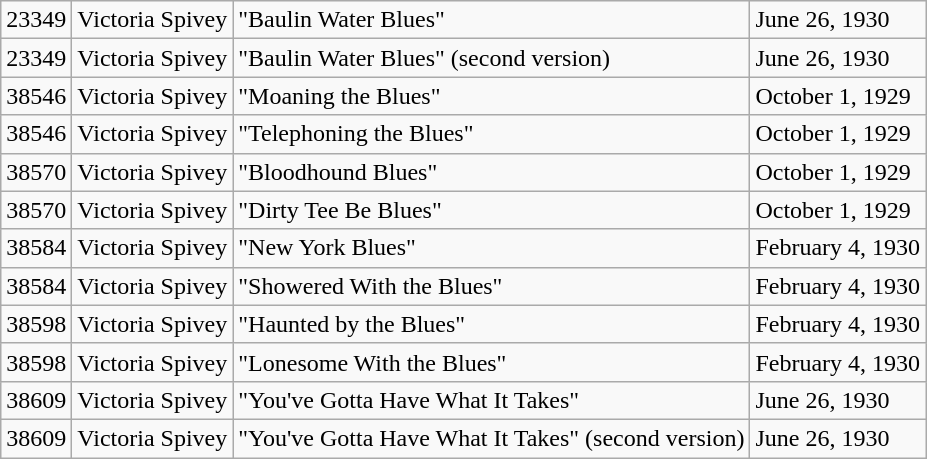<table class="wikitable">
<tr>
<td>23349</td>
<td>Victoria Spivey</td>
<td>"Baulin Water Blues"</td>
<td>June 26, 1930</td>
</tr>
<tr>
<td>23349</td>
<td>Victoria Spivey</td>
<td>"Baulin Water Blues" (second version)</td>
<td>June 26, 1930</td>
</tr>
<tr>
<td>38546</td>
<td>Victoria Spivey</td>
<td>"Moaning the Blues"</td>
<td>October 1, 1929</td>
</tr>
<tr>
<td>38546</td>
<td>Victoria Spivey</td>
<td>"Telephoning the Blues"</td>
<td>October 1, 1929</td>
</tr>
<tr>
<td>38570</td>
<td>Victoria Spivey</td>
<td>"Bloodhound Blues"</td>
<td>October 1, 1929</td>
</tr>
<tr>
<td>38570</td>
<td>Victoria Spivey</td>
<td>"Dirty Tee Be Blues"</td>
<td>October 1, 1929</td>
</tr>
<tr>
<td>38584</td>
<td>Victoria Spivey</td>
<td>"New York Blues"</td>
<td>February 4, 1930</td>
</tr>
<tr>
<td>38584</td>
<td>Victoria Spivey</td>
<td>"Showered With the Blues"</td>
<td>February 4, 1930</td>
</tr>
<tr>
<td>38598</td>
<td>Victoria Spivey</td>
<td>"Haunted by the Blues"</td>
<td>February 4, 1930</td>
</tr>
<tr>
<td>38598</td>
<td>Victoria Spivey</td>
<td>"Lonesome With the Blues"</td>
<td>February 4, 1930</td>
</tr>
<tr>
<td>38609</td>
<td>Victoria Spivey</td>
<td>"You've Gotta Have What It Takes"</td>
<td>June 26, 1930</td>
</tr>
<tr>
<td>38609</td>
<td>Victoria Spivey</td>
<td>"You've Gotta Have What It Takes" (second version)</td>
<td>June 26, 1930</td>
</tr>
</table>
